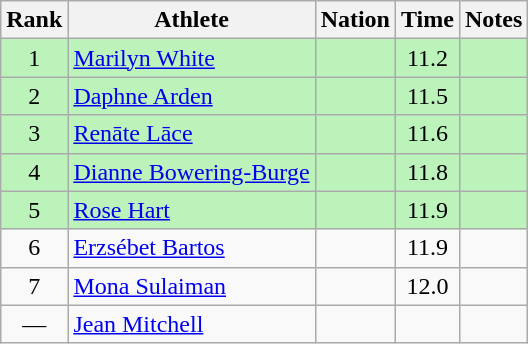<table class="wikitable sortable" style="text-align:center">
<tr>
<th>Rank</th>
<th>Athlete</th>
<th>Nation</th>
<th>Time</th>
<th>Notes</th>
</tr>
<tr bgcolor=bbf3bb>
<td>1</td>
<td align=left><a href='#'>Marilyn White</a></td>
<td align=left></td>
<td>11.2</td>
<td></td>
</tr>
<tr bgcolor=bbf3bb>
<td>2</td>
<td align=left><a href='#'>Daphne Arden</a></td>
<td align=left></td>
<td>11.5</td>
<td></td>
</tr>
<tr bgcolor=bbf3bb>
<td>3</td>
<td align=left><a href='#'>Renāte Lāce</a></td>
<td align=left></td>
<td>11.6</td>
<td></td>
</tr>
<tr bgcolor=bbf3bb>
<td>4</td>
<td align=left><a href='#'>Dianne Bowering-Burge</a></td>
<td align=left></td>
<td>11.8</td>
<td></td>
</tr>
<tr bgcolor=bbf3bb>
<td>5</td>
<td align=left><a href='#'>Rose Hart</a></td>
<td align=left></td>
<td>11.9</td>
<td></td>
</tr>
<tr>
<td>6</td>
<td align=left><a href='#'>Erzsébet Bartos</a></td>
<td align=left></td>
<td>11.9</td>
<td></td>
</tr>
<tr>
<td>7</td>
<td align=left><a href='#'>Mona Sulaiman</a></td>
<td align=left></td>
<td>12.0</td>
<td></td>
</tr>
<tr>
<td data-sort-value=8>—</td>
<td align=left><a href='#'>Jean Mitchell</a></td>
<td align=left></td>
<td></td>
<td></td>
</tr>
</table>
